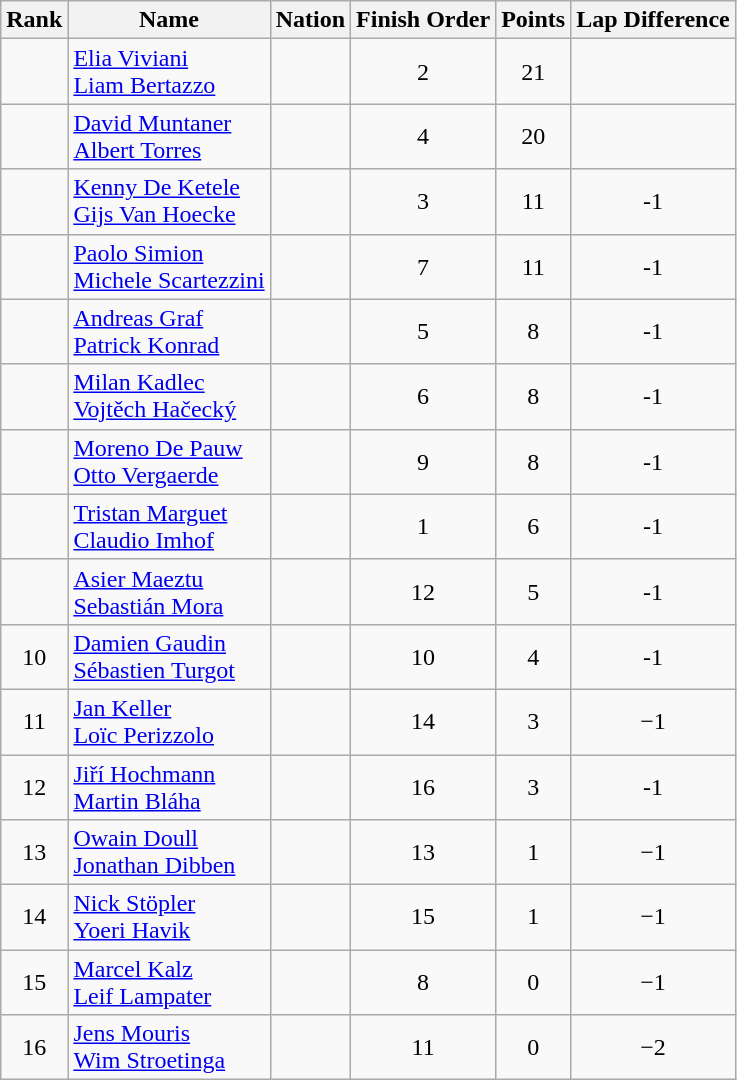<table class="wikitable sortable" style="text-align:center">
<tr>
<th>Rank</th>
<th>Name</th>
<th>Nation</th>
<th>Finish Order</th>
<th>Points</th>
<th>Lap Difference</th>
</tr>
<tr>
<td></td>
<td align=left><a href='#'>Elia Viviani</a><br><a href='#'>Liam Bertazzo</a></td>
<td align=left></td>
<td>2</td>
<td>21</td>
<td></td>
</tr>
<tr>
<td></td>
<td align=left><a href='#'>David Muntaner</a><br><a href='#'>Albert Torres</a></td>
<td align=left></td>
<td>4</td>
<td>20</td>
<td></td>
</tr>
<tr>
<td></td>
<td align=left><a href='#'>Kenny De Ketele</a><br><a href='#'>Gijs Van Hoecke</a></td>
<td align=left></td>
<td>3</td>
<td>11</td>
<td>-1</td>
</tr>
<tr>
<td></td>
<td align=left><a href='#'>Paolo Simion</a><br><a href='#'>Michele Scartezzini</a></td>
<td align=left></td>
<td>7</td>
<td>11</td>
<td>-1</td>
</tr>
<tr>
<td></td>
<td align=left><a href='#'>Andreas Graf</a><br><a href='#'>Patrick Konrad</a></td>
<td align=left></td>
<td>5</td>
<td>8</td>
<td>-1</td>
</tr>
<tr>
<td></td>
<td align=left><a href='#'>Milan Kadlec</a><br><a href='#'>Vojtěch Hačecký</a></td>
<td align=left></td>
<td>6</td>
<td>8</td>
<td>-1</td>
</tr>
<tr>
<td></td>
<td align=left><a href='#'>Moreno De Pauw</a><br><a href='#'>Otto Vergaerde</a></td>
<td align=left></td>
<td>9</td>
<td>8</td>
<td>-1</td>
</tr>
<tr>
<td></td>
<td align=left><a href='#'>Tristan Marguet</a><br><a href='#'>Claudio Imhof</a></td>
<td align=left></td>
<td>1</td>
<td>6</td>
<td>-1</td>
</tr>
<tr>
<td></td>
<td align=left><a href='#'>Asier Maeztu</a><br><a href='#'>Sebastián Mora</a></td>
<td align=left></td>
<td>12</td>
<td>5</td>
<td>-1</td>
</tr>
<tr>
<td>10</td>
<td align=left><a href='#'>Damien Gaudin</a><br><a href='#'>Sébastien Turgot</a></td>
<td align=left></td>
<td>10</td>
<td>4</td>
<td>-1</td>
</tr>
<tr>
<td>11</td>
<td align=left><a href='#'>Jan Keller</a><br><a href='#'>Loïc Perizzolo</a></td>
<td align=left></td>
<td>14</td>
<td>3</td>
<td>−1</td>
</tr>
<tr>
<td>12</td>
<td align=left><a href='#'>Jiří Hochmann</a><br><a href='#'>Martin Bláha</a></td>
<td align=left></td>
<td>16</td>
<td>3</td>
<td>-1</td>
</tr>
<tr>
<td>13</td>
<td align=left><a href='#'>Owain Doull</a><br><a href='#'>Jonathan Dibben</a></td>
<td align=left></td>
<td>13</td>
<td>1</td>
<td>−1</td>
</tr>
<tr>
<td>14</td>
<td align=left><a href='#'>Nick Stöpler</a><br><a href='#'>Yoeri Havik</a></td>
<td align=left></td>
<td>15</td>
<td>1</td>
<td>−1</td>
</tr>
<tr>
<td>15</td>
<td align=left><a href='#'>Marcel Kalz</a><br><a href='#'>Leif Lampater</a></td>
<td align=left></td>
<td>8</td>
<td>0</td>
<td>−1</td>
</tr>
<tr>
<td>16</td>
<td align=left><a href='#'>Jens Mouris</a><br><a href='#'>Wim Stroetinga</a></td>
<td align=left></td>
<td>11</td>
<td>0</td>
<td>−2</td>
</tr>
</table>
